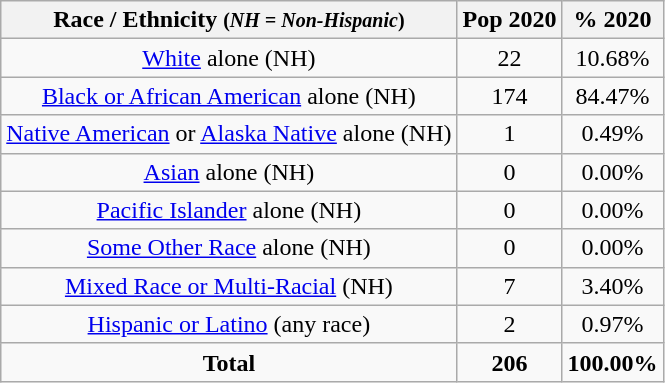<table class="wikitable" style="text-align:center;">
<tr>
<th>Race / Ethnicity <small>(<em>NH = Non-Hispanic</em>)</small></th>
<th>Pop 2020</th>
<th>% 2020</th>
</tr>
<tr>
<td><a href='#'>White</a> alone (NH)</td>
<td>22</td>
<td>10.68%</td>
</tr>
<tr>
<td><a href='#'>Black or African American</a> alone (NH)</td>
<td>174</td>
<td>84.47%</td>
</tr>
<tr>
<td><a href='#'>Native American</a> or <a href='#'>Alaska Native</a> alone (NH)</td>
<td>1</td>
<td>0.49%</td>
</tr>
<tr>
<td><a href='#'>Asian</a> alone (NH)</td>
<td>0</td>
<td>0.00%</td>
</tr>
<tr>
<td><a href='#'>Pacific Islander</a> alone (NH)</td>
<td>0</td>
<td>0.00%</td>
</tr>
<tr>
<td><a href='#'>Some Other Race</a> alone (NH)</td>
<td>0</td>
<td>0.00%</td>
</tr>
<tr>
<td><a href='#'>Mixed Race or Multi-Racial</a> (NH)</td>
<td>7</td>
<td>3.40%</td>
</tr>
<tr>
<td><a href='#'>Hispanic or Latino</a> (any race)</td>
<td>2</td>
<td>0.97%</td>
</tr>
<tr>
<td><strong>Total</strong></td>
<td><strong>206</strong></td>
<td><strong>100.00%</strong></td>
</tr>
</table>
